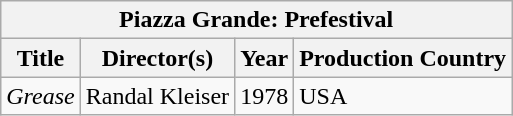<table class="wikitable">
<tr>
<th colspan="4">Piazza Grande: Prefestival</th>
</tr>
<tr>
<th>Title</th>
<th>Director(s)</th>
<th>Year</th>
<th>Production Country</th>
</tr>
<tr>
<td><em>Grease</em></td>
<td>Randal Kleiser</td>
<td>1978</td>
<td>USA</td>
</tr>
</table>
